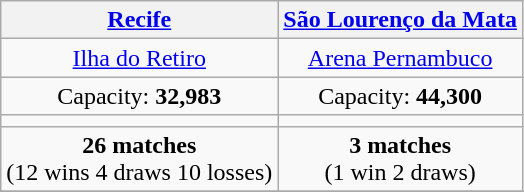<table class="wikitable" style="text-align:center">
<tr>
<th><a href='#'>Recife</a></th>
<th><a href='#'>São Lourenço da Mata</a></th>
</tr>
<tr>
<td><a href='#'>Ilha do Retiro</a></td>
<td><a href='#'>Arena Pernambuco</a></td>
</tr>
<tr>
<td>Capacity: <strong>32,983</strong></td>
<td>Capacity: <strong>44,300</strong></td>
</tr>
<tr>
<td></td>
<td></td>
</tr>
<tr>
<td><strong>26 matches</strong><br>(12 wins 4 draws 10 losses)</td>
<td><strong>3 matches</strong><br>(1 win 2 draws)</td>
</tr>
<tr>
</tr>
</table>
